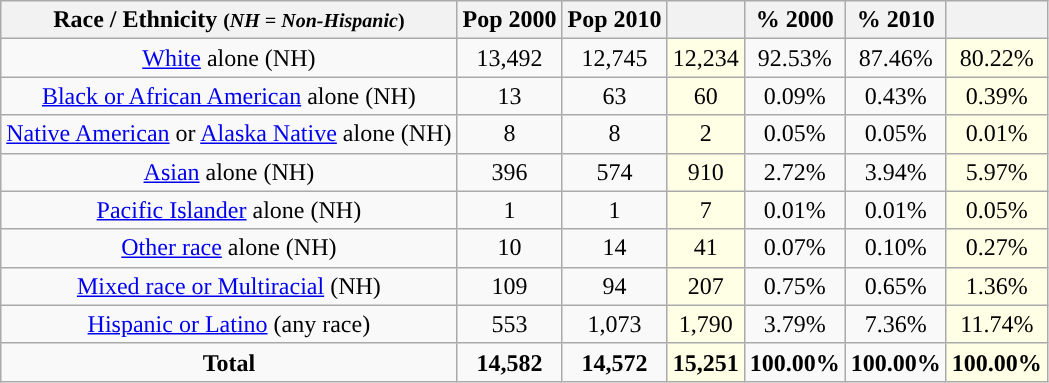<table class="wikitable" style="text-align:center;">
<tr>
<th>Race / Ethnicity <small>(<em>NH = Non-Hispanic</em>)</small></th>
<th>Pop 2000</th>
<th>Pop 2010</th>
<th></th>
<th>% 2000</th>
<th>% 2010</th>
<th></th>
</tr>
<tr>
<td><a href='#'>White</a> alone (NH)</td>
<td>13,492</td>
<td>12,745</td>
<td style='background: #ffffe6;'>12,234</td>
<td>92.53%</td>
<td>87.46%</td>
<td style='background: #ffffe6;'>80.22%</td>
</tr>
<tr>
<td><a href='#'>Black or African American</a> alone (NH)</td>
<td>13</td>
<td>63</td>
<td style='background: #ffffe6;'>60</td>
<td>0.09%</td>
<td>0.43%</td>
<td style='background: #ffffe6;'>0.39%</td>
</tr>
<tr>
<td><a href='#'>Native American</a> or <a href='#'>Alaska Native</a> alone (NH)</td>
<td>8</td>
<td>8</td>
<td style='background: #ffffe6;'>2</td>
<td>0.05%</td>
<td>0.05%</td>
<td style='background: #ffffe6;'>0.01%</td>
</tr>
<tr>
<td><a href='#'>Asian</a> alone (NH)</td>
<td>396</td>
<td>574</td>
<td style='background: #ffffe6;'>910</td>
<td>2.72%</td>
<td>3.94%</td>
<td style='background: #ffffe6;'>5.97%</td>
</tr>
<tr>
<td><a href='#'>Pacific Islander</a> alone (NH)</td>
<td>1</td>
<td>1</td>
<td style='background: #ffffe6;'>7</td>
<td>0.01%</td>
<td>0.01%</td>
<td style='background: #ffffe6;'>0.05%</td>
</tr>
<tr>
<td><a href='#'>Other race</a> alone (NH)</td>
<td>10</td>
<td>14</td>
<td style='background: #ffffe6;'>41</td>
<td>0.07%</td>
<td>0.10%</td>
<td style='background: #ffffe6;'>0.27%</td>
</tr>
<tr>
<td><a href='#'>Mixed race or Multiracial</a> (NH)</td>
<td>109</td>
<td>94</td>
<td style='background: #ffffe6;'>207</td>
<td>0.75%</td>
<td>0.65%</td>
<td style='background: #ffffe6;'>1.36%</td>
</tr>
<tr>
<td><a href='#'>Hispanic or Latino</a> (any race)</td>
<td>553</td>
<td>1,073</td>
<td style='background: #ffffe6;'>1,790</td>
<td>3.79%</td>
<td>7.36%</td>
<td style='background: #ffffe6;'>11.74%</td>
</tr>
<tr>
<td><strong>Total</strong></td>
<td><strong>14,582</strong></td>
<td><strong>14,572</strong></td>
<td style='background: #ffffe6;'><strong>15,251</strong></td>
<td><strong>100.00%</strong></td>
<td><strong>100.00%</strong></td>
<td style='background: #ffffe6;'><strong>100.00%</strong></td>
</tr>
</table>
